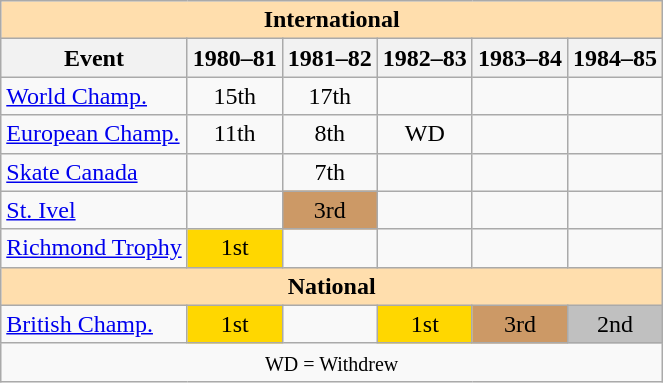<table class="wikitable" style="text-align:center">
<tr>
<th style="background-color: #ffdead; " colspan=6 align=center>International</th>
</tr>
<tr>
<th>Event</th>
<th>1980–81</th>
<th>1981–82</th>
<th>1982–83</th>
<th>1983–84</th>
<th>1984–85</th>
</tr>
<tr>
<td align=left><a href='#'>World Champ.</a></td>
<td>15th</td>
<td>17th</td>
<td></td>
<td></td>
<td></td>
</tr>
<tr>
<td align=left><a href='#'>European Champ.</a></td>
<td>11th</td>
<td>8th</td>
<td>WD</td>
<td></td>
<td></td>
</tr>
<tr>
<td align=left><a href='#'>Skate Canada</a></td>
<td></td>
<td>7th</td>
<td></td>
<td></td>
<td></td>
</tr>
<tr>
<td align=left><a href='#'>St. Ivel</a></td>
<td></td>
<td bgcolor=cc9966>3rd</td>
<td></td>
<td></td>
<td></td>
</tr>
<tr>
<td align=left><a href='#'>Richmond Trophy</a></td>
<td bgcolor=gold>1st</td>
<td></td>
<td></td>
<td></td>
<td></td>
</tr>
<tr>
<th style="background-color: #ffdead; " colspan=6 align=center>National</th>
</tr>
<tr>
<td align=left><a href='#'>British Champ.</a></td>
<td bgcolor=gold>1st</td>
<td></td>
<td bgcolor=gold>1st</td>
<td bgcolor=cc9966>3rd</td>
<td bgcolor=silver>2nd</td>
</tr>
<tr>
<td colspan=6 align=center><small> WD = Withdrew </small></td>
</tr>
</table>
